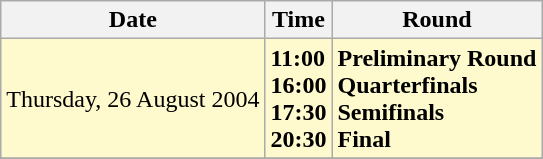<table class="wikitable">
<tr>
<th>Date</th>
<th>Time</th>
<th>Round</th>
</tr>
<tr>
<td style=background:lemonchiffon>Thursday, 26 August 2004</td>
<td style=background:lemonchiffon><strong>11:00<br>16:00<br>17:30<br>20:30</strong></td>
<td style=background:lemonchiffon><strong>Preliminary Round<br>Quarterfinals<br>Semifinals<br>Final</strong></td>
</tr>
<tr>
</tr>
</table>
